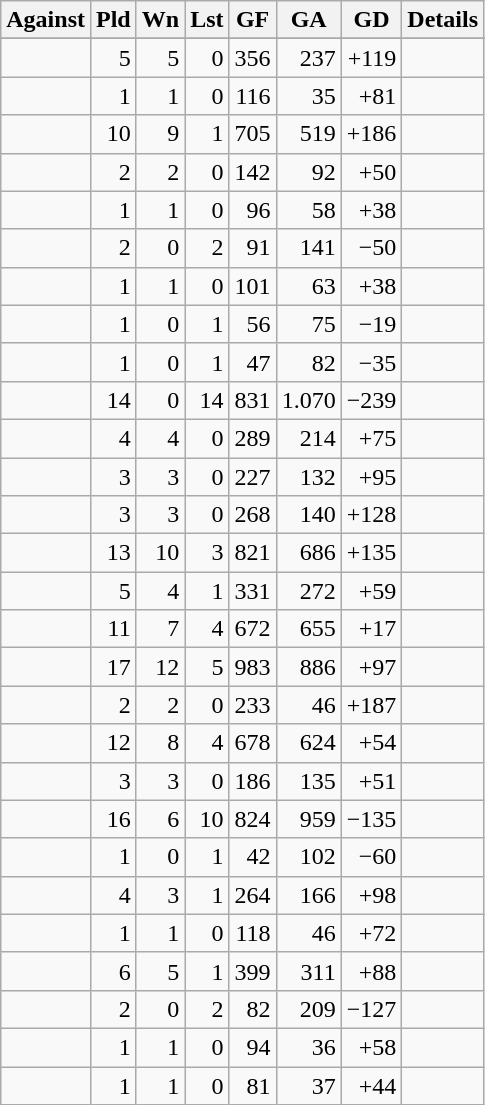<table class="wikitable collapsible collapsed sortable ">
<tr>
<th>Against</th>
<th>Pld</th>
<th>Wn</th>
<th>Lst</th>
<th>GF</th>
<th>GA</th>
<th>GD</th>
<th>Details</th>
</tr>
<tr bgcolor="#d0ffd0">
</tr>
<tr align="right">
<td align="left"></td>
<td>5</td>
<td>5</td>
<td>0</td>
<td>356</td>
<td>237</td>
<td>+119</td>
<td><br></td>
</tr>
<tr align="right">
<td align="left"></td>
<td>1</td>
<td>1</td>
<td>0</td>
<td>116</td>
<td>35</td>
<td>+81</td>
<td><br></td>
</tr>
<tr align="right">
<td align="left"></td>
<td>10</td>
<td>9</td>
<td>1</td>
<td>705</td>
<td>519</td>
<td>+186</td>
<td><br></td>
</tr>
<tr align="right">
<td align="left"></td>
<td>2</td>
<td>2</td>
<td>0</td>
<td>142</td>
<td>92</td>
<td>+50</td>
<td><br></td>
</tr>
<tr align="right">
<td align="left"></td>
<td>1</td>
<td>1</td>
<td>0</td>
<td>96</td>
<td>58</td>
<td>+38</td>
<td><br></td>
</tr>
<tr align="right">
<td align="left"></td>
<td>2</td>
<td>0</td>
<td>2</td>
<td>91</td>
<td>141</td>
<td>−50</td>
<td><br></td>
</tr>
<tr align="right">
<td align="left"></td>
<td>1</td>
<td>1</td>
<td>0</td>
<td>101</td>
<td>63</td>
<td>+38</td>
<td><br></td>
</tr>
<tr align="right">
<td align="left"></td>
<td>1</td>
<td>0</td>
<td>1</td>
<td>56</td>
<td>75</td>
<td>−19</td>
<td><br></td>
</tr>
<tr align="right">
<td align="left"></td>
<td>1</td>
<td>0</td>
<td>1</td>
<td>47</td>
<td>82</td>
<td>−35</td>
<td><br></td>
</tr>
<tr align="right">
<td align="left"></td>
<td>14</td>
<td>0</td>
<td>14</td>
<td>831</td>
<td>1.070</td>
<td>−239</td>
<td><br></td>
</tr>
<tr align="right">
<td align="left"></td>
<td>4</td>
<td>4</td>
<td>0</td>
<td>289</td>
<td>214</td>
<td>+75</td>
<td><br></td>
</tr>
<tr align="right">
<td align="left"></td>
<td>3</td>
<td>3</td>
<td>0</td>
<td>227</td>
<td>132</td>
<td>+95</td>
<td><br></td>
</tr>
<tr align="right">
<td align="left"></td>
<td>3</td>
<td>3</td>
<td>0</td>
<td>268</td>
<td>140</td>
<td>+128</td>
<td><br></td>
</tr>
<tr align="right">
<td align="left"></td>
<td>13</td>
<td>10</td>
<td>3</td>
<td>821</td>
<td>686</td>
<td>+135</td>
<td><br></td>
</tr>
<tr align="right">
<td align="left"></td>
<td>5</td>
<td>4</td>
<td>1</td>
<td>331</td>
<td>272</td>
<td>+59</td>
<td><br></td>
</tr>
<tr align="right">
<td align="left"></td>
<td>11</td>
<td>7</td>
<td>4</td>
<td>672</td>
<td>655</td>
<td>+17</td>
<td><br></td>
</tr>
<tr align="right">
<td align="left"></td>
<td>17</td>
<td>12</td>
<td>5</td>
<td>983</td>
<td>886</td>
<td>+97</td>
<td><br></td>
</tr>
<tr align="right">
<td align="left"></td>
<td>2</td>
<td>2</td>
<td>0</td>
<td>233</td>
<td>46</td>
<td>+187</td>
<td><br></td>
</tr>
<tr align="right">
<td align="left"></td>
<td>12</td>
<td>8</td>
<td>4</td>
<td>678</td>
<td>624</td>
<td>+54</td>
<td><br></td>
</tr>
<tr align="right">
<td align="left"></td>
<td>3</td>
<td>3</td>
<td>0</td>
<td>186</td>
<td>135</td>
<td>+51</td>
<td><br></td>
</tr>
<tr align="right">
<td align="left"></td>
<td>16</td>
<td>6</td>
<td>10</td>
<td>824</td>
<td>959</td>
<td>−135</td>
<td><br></td>
</tr>
<tr align="right">
<td align="left"></td>
<td>1</td>
<td>0</td>
<td>1</td>
<td>42</td>
<td>102</td>
<td>−60</td>
<td><br></td>
</tr>
<tr align="right">
<td align="left"></td>
<td>4</td>
<td>3</td>
<td>1</td>
<td>264</td>
<td>166</td>
<td>+98</td>
<td><br></td>
</tr>
<tr align="right">
<td align="left"></td>
<td>1</td>
<td>1</td>
<td>0</td>
<td>118</td>
<td>46</td>
<td>+72</td>
<td><br></td>
</tr>
<tr align="right">
<td align="left"></td>
<td>6</td>
<td>5</td>
<td>1</td>
<td>399</td>
<td>311</td>
<td>+88</td>
<td><br></td>
</tr>
<tr align="right">
<td align="left"></td>
<td>2</td>
<td>0</td>
<td>2</td>
<td>82</td>
<td>209</td>
<td>−127</td>
<td><br></td>
</tr>
<tr align="right">
<td align="left"></td>
<td>1</td>
<td>1</td>
<td>0</td>
<td>94</td>
<td>36</td>
<td>+58</td>
<td><br></td>
</tr>
<tr align="right">
<td align="left"></td>
<td>1</td>
<td>1</td>
<td>0</td>
<td>81</td>
<td>37</td>
<td>+44</td>
<td><br></td>
</tr>
</table>
